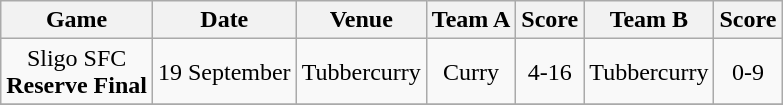<table class="wikitable">
<tr>
<th>Game</th>
<th>Date</th>
<th>Venue</th>
<th>Team A</th>
<th>Score</th>
<th>Team B</th>
<th>Score</th>
</tr>
<tr align="center">
<td>Sligo SFC<br><strong>Reserve Final</strong></td>
<td>19 September</td>
<td>Tubbercurry</td>
<td>Curry</td>
<td>4-16</td>
<td>Tubbercurry</td>
<td>0-9</td>
</tr>
<tr align="center">
</tr>
</table>
